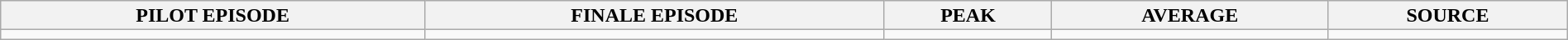<table class="wikitable" style="text-align:center; background:#f9f9f9; line-height:16px;" width="100%">
<tr>
<th>PILOT EPISODE</th>
<th>FINALE EPISODE</th>
<th>PEAK</th>
<th>AVERAGE</th>
<th>SOURCE</th>
</tr>
<tr>
<td></td>
<td></td>
<td></td>
<td></td>
<td></td>
</tr>
</table>
